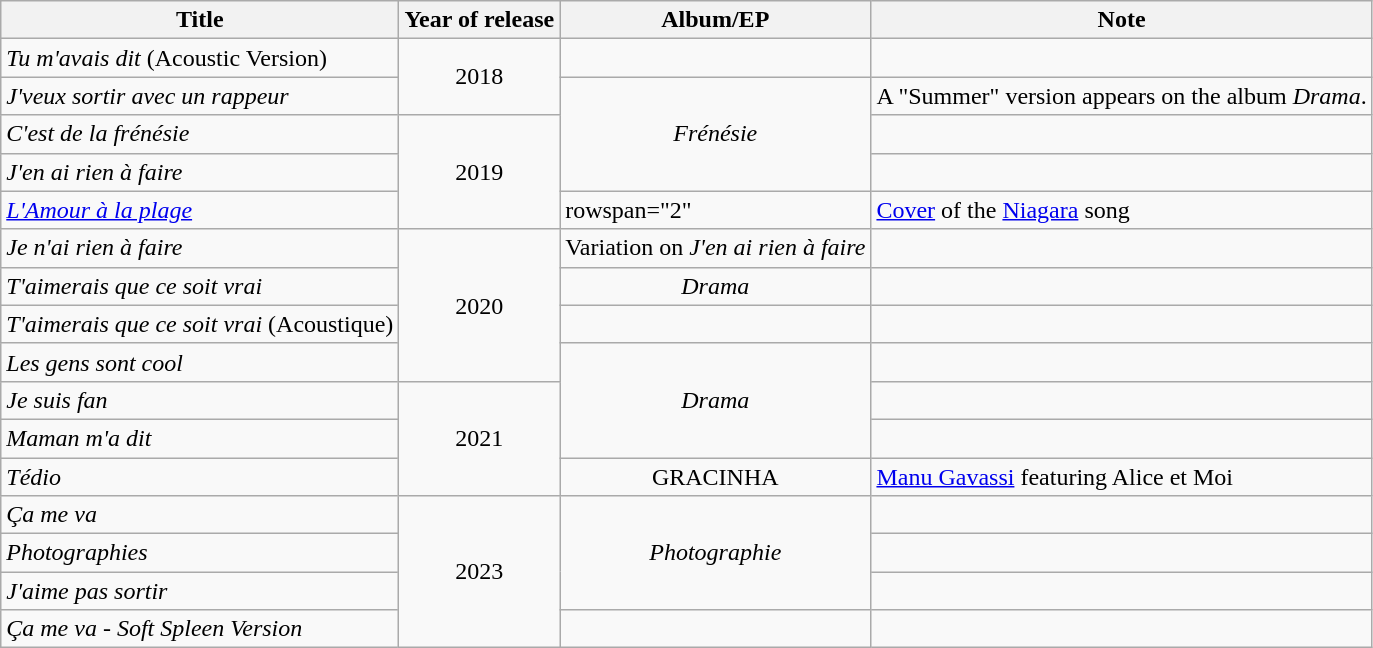<table class="wikitable">
<tr>
<th>Title</th>
<th>Year of release</th>
<th>Album/EP</th>
<th>Note</th>
</tr>
<tr>
<td><em>Tu m'avais dit</em> (Acoustic Version)</td>
<td rowspan="2" align="center">2018</td>
<td></td>
<td></td>
</tr>
<tr>
<td><em>J'veux sortir avec un rappeur</em></td>
<td rowspan="3" align="center"><em>Frénésie</em></td>
<td>A "Summer" version appears on the album <em>Drama</em>.</td>
</tr>
<tr>
<td><em>C'est de la frénésie</em></td>
<td rowspan="3" align="center">2019</td>
<td></td>
</tr>
<tr>
<td><em>J'en ai rien à faire</em></td>
<td></td>
</tr>
<tr>
<td><em><a href='#'>L'Amour à la plage</a></em></td>
<td>rowspan="2" </td>
<td><a href='#'>Cover</a> of the <a href='#'>Niagara</a> song</td>
</tr>
<tr>
<td><em>Je n'ai rien à faire</em></td>
<td rowspan="4" align="center">2020</td>
<td>Variation on <em>J'en ai rien à faire</em></td>
</tr>
<tr>
<td><em>T'aimerais que ce soit vrai</em></td>
<td align="center"><em>Drama</em></td>
<td></td>
</tr>
<tr>
<td><em>T'aimerais que ce soit vrai</em> (Acoustique)</td>
<td></td>
<td></td>
</tr>
<tr>
<td><em>Les gens sont cool</em></td>
<td rowspan="3" align="center"><em>Drama</em></td>
<td></td>
</tr>
<tr>
<td><em>Je suis fan</em></td>
<td rowspan="3" align="center">2021</td>
<td></td>
</tr>
<tr>
<td><em>Maman m'a dit</em></td>
<td></td>
</tr>
<tr>
<td><em>Tédio</em></td>
<td align ="center">GRACINHA</td>
<td><a href='#'>Manu Gavassi</a> featuring Alice et Moi</td>
</tr>
<tr>
<td><em>Ça me va</em></td>
<td rowspan="4" align="center">2023</td>
<td rowspan="3" align="center"><em>Photographie</em></td>
<td></td>
</tr>
<tr>
<td><em>Photographies</em></td>
<td></td>
</tr>
<tr>
<td><em>J'aime pas sortir</em></td>
<td></td>
</tr>
<tr>
<td><em>Ça me va - Soft Spleen Version</em></td>
<td></td>
<td></td>
</tr>
</table>
